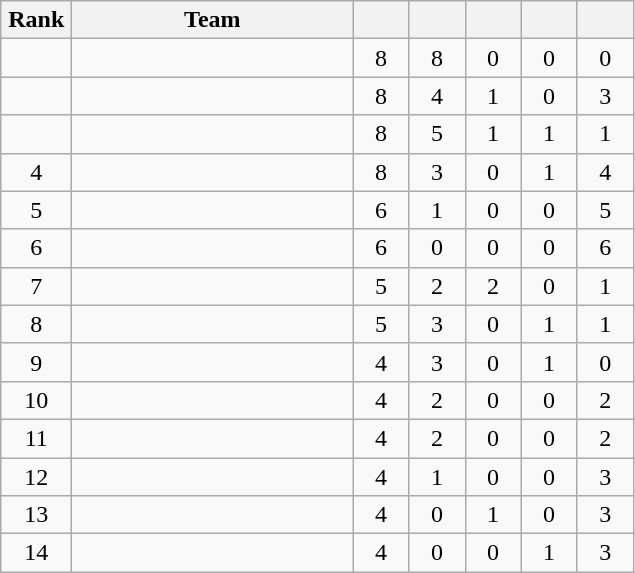<table class="wikitable" style="text-align: center;">
<tr>
<th width=40>Rank</th>
<th width=180>Team</th>
<th width=30></th>
<th width=30></th>
<th width=30></th>
<th width=30></th>
<th width=30></th>
</tr>
<tr>
<td></td>
<td align="left"></td>
<td>8</td>
<td>8</td>
<td>0</td>
<td>0</td>
<td>0</td>
</tr>
<tr>
<td></td>
<td align="left"></td>
<td>8</td>
<td>4</td>
<td>1</td>
<td>0</td>
<td>3</td>
</tr>
<tr>
<td></td>
<td align="left"></td>
<td>8</td>
<td>5</td>
<td>1</td>
<td>1</td>
<td>1</td>
</tr>
<tr>
<td>4</td>
<td align="left"></td>
<td>8</td>
<td>3</td>
<td>0</td>
<td>1</td>
<td>4</td>
</tr>
<tr>
<td>5</td>
<td align="left"></td>
<td>6</td>
<td>1</td>
<td>0</td>
<td>0</td>
<td>5</td>
</tr>
<tr>
<td>6</td>
<td align="left"></td>
<td>6</td>
<td>0</td>
<td>0</td>
<td>0</td>
<td>6</td>
</tr>
<tr>
<td>7</td>
<td align="left"></td>
<td>5</td>
<td>2</td>
<td>2</td>
<td>0</td>
<td>1</td>
</tr>
<tr>
<td>8</td>
<td align="left"></td>
<td>5</td>
<td>3</td>
<td>0</td>
<td>1</td>
<td>1</td>
</tr>
<tr>
<td>9</td>
<td align="left"></td>
<td>4</td>
<td>3</td>
<td>0</td>
<td>1</td>
<td>0</td>
</tr>
<tr>
<td>10</td>
<td align="left"></td>
<td>4</td>
<td>2</td>
<td>0</td>
<td>0</td>
<td>2</td>
</tr>
<tr>
<td>11</td>
<td align="left"></td>
<td>4</td>
<td>2</td>
<td>0</td>
<td>0</td>
<td>2</td>
</tr>
<tr>
<td>12</td>
<td align="left"></td>
<td>4</td>
<td>1</td>
<td>0</td>
<td>0</td>
<td>3</td>
</tr>
<tr>
<td>13</td>
<td align="left"></td>
<td>4</td>
<td>0</td>
<td>1</td>
<td>0</td>
<td>3</td>
</tr>
<tr>
<td>14</td>
<td align="left"></td>
<td>4</td>
<td>0</td>
<td>0</td>
<td>1</td>
<td>3</td>
</tr>
</table>
